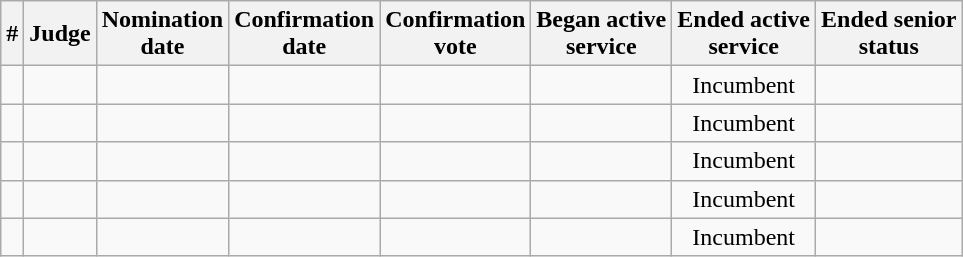<table class="sortable wikitable">
<tr>
<th>#</th>
<th>Judge</th>
<th>Nomination<br>date</th>
<th>Confirmation<br>date</th>
<th>Confirmation<br>vote</th>
<th>Began active<br>service</th>
<th>Ended active<br>service</th>
<th>Ended senior<br>status</th>
</tr>
<tr>
<td></td>
<td></td>
<td></td>
<td></td>
<td align="center"></td>
<td></td>
<td align="center">Incumbent</td>
<td align="center"></td>
</tr>
<tr>
<td></td>
<td></td>
<td></td>
<td></td>
<td align="center"></td>
<td></td>
<td align="center">Incumbent</td>
<td align="center"></td>
</tr>
<tr>
<td></td>
<td></td>
<td></td>
<td></td>
<td align="center"></td>
<td></td>
<td align="center">Incumbent</td>
<td align="center"></td>
</tr>
<tr>
<td></td>
<td></td>
<td></td>
<td></td>
<td align="center"></td>
<td></td>
<td align="center">Incumbent</td>
<td align="center"></td>
</tr>
<tr>
<td></td>
<td></td>
<td></td>
<td></td>
<td align="center"></td>
<td></td>
<td align="center">Incumbent</td>
<td align="center"></td>
</tr>
</table>
